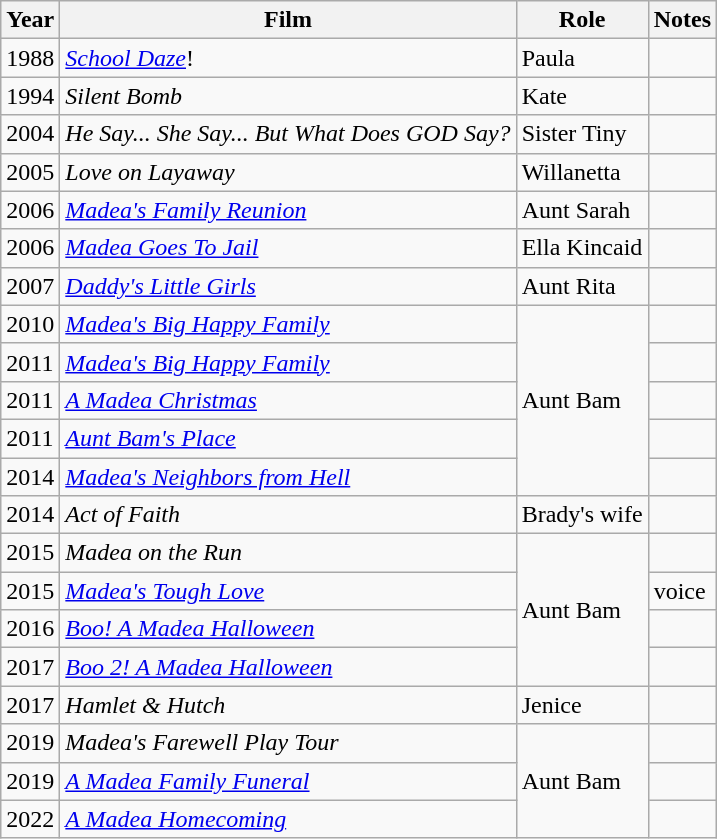<table class="wikitable sortable">
<tr>
<th>Year</th>
<th>Film</th>
<th>Role</th>
<th>Notes</th>
</tr>
<tr>
<td>1988</td>
<td><em><a href='#'>School Daze</a></em>!</td>
<td>Paula</td>
<td></td>
</tr>
<tr>
<td>1994</td>
<td><em>Silent Bomb</em></td>
<td>Kate</td>
<td></td>
</tr>
<tr>
<td>2004</td>
<td><em>He Say... She Say... But What Does GOD Say?</em></td>
<td>Sister Tiny</td>
<td></td>
</tr>
<tr>
<td>2005</td>
<td><em>Love on Layaway</em></td>
<td>Willanetta</td>
<td></td>
</tr>
<tr>
<td>2006</td>
<td><em><a href='#'>Madea's Family Reunion</a></em></td>
<td>Aunt Sarah</td>
<td></td>
</tr>
<tr>
<td>2006</td>
<td><em><a href='#'>Madea Goes To Jail</a></em></td>
<td>Ella Kincaid</td>
<td></td>
</tr>
<tr>
<td>2007</td>
<td><em><a href='#'>Daddy's Little Girls</a></em></td>
<td>Aunt Rita</td>
<td></td>
</tr>
<tr>
<td>2010</td>
<td><em><a href='#'>Madea's Big Happy Family</a></em></td>
<td rowspan=5>Aunt Bam</td>
<td></td>
</tr>
<tr !!!>
<td>2011</td>
<td><em><a href='#'>Madea's Big Happy Family</a></em></td>
<td></td>
</tr>
<tr>
<td>2011</td>
<td><em><a href='#'>A Madea Christmas</a></em></td>
<td></td>
</tr>
<tr>
<td>2011</td>
<td><em><a href='#'>Aunt Bam's Place</a></em></td>
<td></td>
</tr>
<tr>
<td>2014</td>
<td><em><a href='#'>Madea's Neighbors from Hell</a></em></td>
<td></td>
</tr>
<tr>
<td>2014</td>
<td><em>Act of Faith</em></td>
<td>Brady's wife</td>
<td></td>
</tr>
<tr>
<td>2015</td>
<td><em>Madea on the Run</em></td>
<td rowspan=4>Aunt Bam</td>
<td></td>
</tr>
<tr>
<td>2015</td>
<td><em><a href='#'>Madea's Tough Love</a></em></td>
<td>voice</td>
</tr>
<tr>
<td>2016</td>
<td><em><a href='#'>Boo! A Madea Halloween</a></em></td>
<td></td>
</tr>
<tr>
<td>2017</td>
<td><em><a href='#'>Boo 2! A Madea Halloween</a></em></td>
<td></td>
</tr>
<tr>
<td>2017</td>
<td><em>Hamlet & Hutch</em></td>
<td>Jenice</td>
<td></td>
</tr>
<tr>
<td>2019</td>
<td><em>Madea's Farewell Play Tour</em></td>
<td rowspan="3">Aunt Bam</td>
<td></td>
</tr>
<tr>
<td>2019</td>
<td><em><a href='#'>A Madea Family Funeral</a></em></td>
<td></td>
</tr>
<tr>
<td>2022</td>
<td><em><a href='#'>A Madea Homecoming</a></td>
<td></td>
</tr>
</table>
